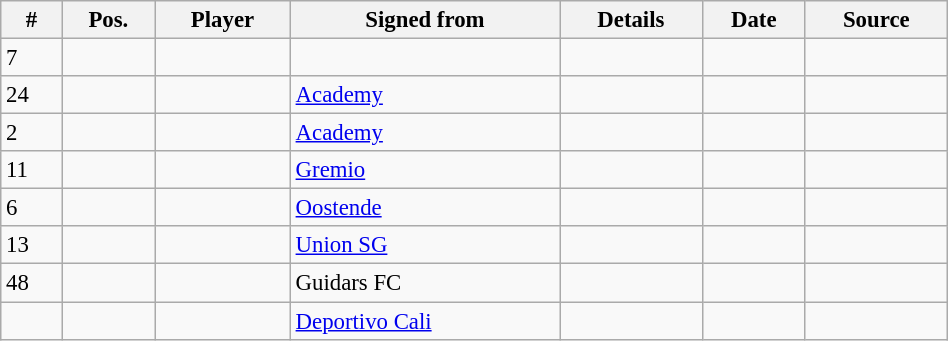<table class="wikitable sortable" style="width:50%; font-size:95%; text-align:left;">
<tr>
<th>#</th>
<th>Pos.</th>
<th>Player</th>
<th>Signed from</th>
<th>Details</th>
<th>Date</th>
<th>Source</th>
</tr>
<tr>
<td>7</td>
<td></td>
<td></td>
<td></td>
<td></td>
<td></td>
<td></td>
</tr>
<tr>
<td>24</td>
<td></td>
<td></td>
<td><a href='#'>Academy</a></td>
<td></td>
<td></td>
<td></td>
</tr>
<tr>
<td>2</td>
<td></td>
<td></td>
<td><a href='#'>Academy</a></td>
<td></td>
<td></td>
<td></td>
</tr>
<tr>
<td>11</td>
<td></td>
<td></td>
<td> <a href='#'>Gremio</a></td>
<td></td>
<td></td>
<td></td>
</tr>
<tr>
<td>6</td>
<td></td>
<td></td>
<td> <a href='#'>Oostende</a></td>
<td></td>
<td></td>
<td></td>
</tr>
<tr>
<td>13</td>
<td></td>
<td></td>
<td> <a href='#'>Union SG</a></td>
<td></td>
<td></td>
<td></td>
</tr>
<tr>
<td>48</td>
<td></td>
<td></td>
<td> Guidars FC</td>
<td></td>
<td></td>
<td></td>
</tr>
<tr>
<td></td>
<td></td>
<td></td>
<td> <a href='#'>Deportivo Cali</a></td>
<td></td>
<td></td>
<td></td>
</tr>
</table>
